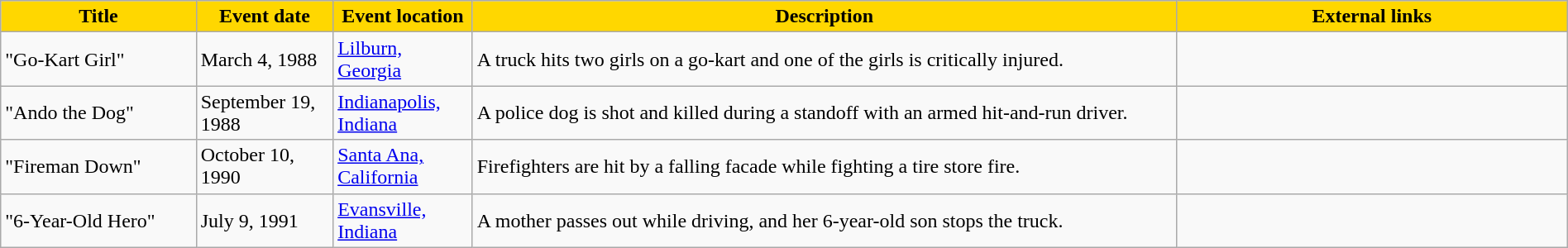<table class="wikitable" style="width: 100%;">
<tr>
<th style="background: #FFD700; color: #000000; width: 10%;">Title</th>
<th style="background: #FFD700; color: #000000; width: 7%;">Event date</th>
<th style="background: #FFD700; color: #000000; width: 7%;">Event location</th>
<th style="background: #FFD700; color: #000000; width: 36%;">Description</th>
<th style="background: #FFD700; color: #000000; width: 20%;">External links</th>
</tr>
<tr>
<td>"Go-Kart Girl"</td>
<td>March 4, 1988</td>
<td><a href='#'>Lilburn, Georgia</a></td>
<td>A truck hits two girls on a go-kart and one of the girls is critically injured.</td>
<td></td>
</tr>
<tr>
<td>"Ando the Dog"</td>
<td>September 19, 1988</td>
<td><a href='#'>Indianapolis, Indiana</a></td>
<td>A police dog is shot and killed during a standoff with an armed hit-and-run driver.</td>
<td></td>
</tr>
<tr>
<td>"Fireman Down"</td>
<td>October 10, 1990</td>
<td><a href='#'>Santa Ana, California</a></td>
<td>Firefighters are hit by a falling facade while fighting a tire store fire.</td>
<td></td>
</tr>
<tr>
<td>"6-Year-Old Hero"</td>
<td>July 9, 1991</td>
<td><a href='#'>Evansville, Indiana</a></td>
<td>A mother passes out while driving, and her 6-year-old son stops the truck.</td>
<td></td>
</tr>
</table>
